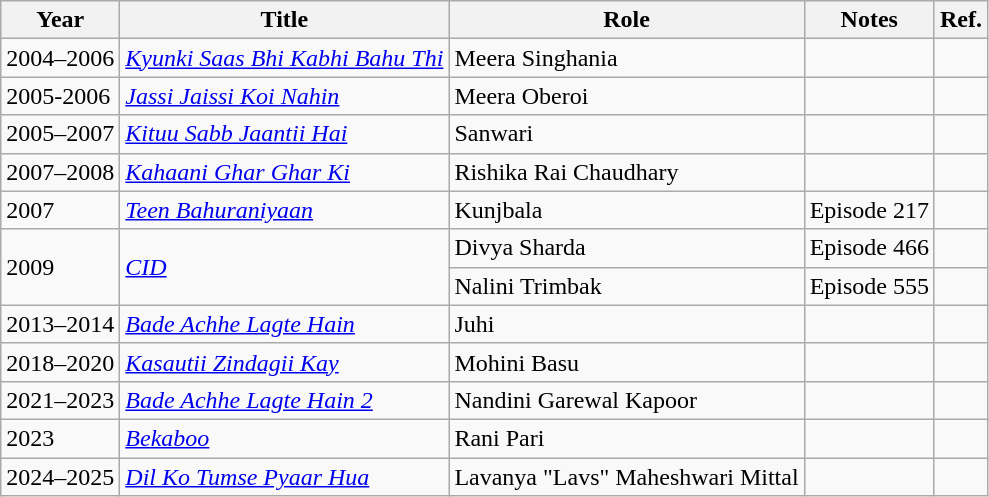<table class="wikitable sortable">
<tr>
<th>Year</th>
<th>Title</th>
<th>Role</th>
<th class="unsortable">Notes</th>
<th class="unsortable">Ref.</th>
</tr>
<tr>
<td>2004–2006</td>
<td><em><a href='#'>Kyunki Saas Bhi Kabhi Bahu Thi</a></em></td>
<td>Meera Singhania</td>
<td></td>
<td></td>
</tr>
<tr>
<td>2005-2006</td>
<td><em><a href='#'>Jassi Jaissi Koi Nahin</a></em></td>
<td>Meera Oberoi</td>
<td></td>
<td></td>
</tr>
<tr>
<td>2005–2007</td>
<td><em><a href='#'>Kituu Sabb Jaantii Hai</a></em></td>
<td>Sanwari</td>
<td></td>
<td></td>
</tr>
<tr>
<td>2007–2008</td>
<td><em><a href='#'>Kahaani Ghar Ghar Ki</a></em></td>
<td>Rishika Rai Chaudhary</td>
<td></td>
<td></td>
</tr>
<tr>
<td>2007</td>
<td><em><a href='#'>Teen Bahuraniyaan</a></em></td>
<td>Kunjbala</td>
<td>Episode 217</td>
<td></td>
</tr>
<tr>
<td rowspan="2">2009</td>
<td rowspan="2"><em><a href='#'>CID</a></em></td>
<td>Divya Sharda</td>
<td>Episode 466</td>
<td></td>
</tr>
<tr>
<td>Nalini Trimbak</td>
<td>Episode 555</td>
<td></td>
</tr>
<tr>
<td>2013–2014</td>
<td><em><a href='#'>Bade Achhe Lagte Hain</a></em></td>
<td>Juhi</td>
<td></td>
<td></td>
</tr>
<tr>
<td>2018–2020</td>
<td><em><a href='#'>Kasautii Zindagii Kay</a></em></td>
<td>Mohini Basu</td>
<td></td>
<td></td>
</tr>
<tr>
<td>2021–2023</td>
<td><em><a href='#'>Bade Achhe Lagte Hain 2</a></em></td>
<td>Nandini Garewal Kapoor</td>
<td></td>
<td></td>
</tr>
<tr>
<td>2023</td>
<td><em><a href='#'>Bekaboo</a></em></td>
<td>Rani Pari</td>
<td></td>
<td></td>
</tr>
<tr>
<td>2024–2025</td>
<td><em><a href='#'>Dil Ko Tumse Pyaar Hua</a></em></td>
<td>Lavanya "Lavs" Maheshwari Mittal</td>
<td></td>
<td></td>
</tr>
</table>
